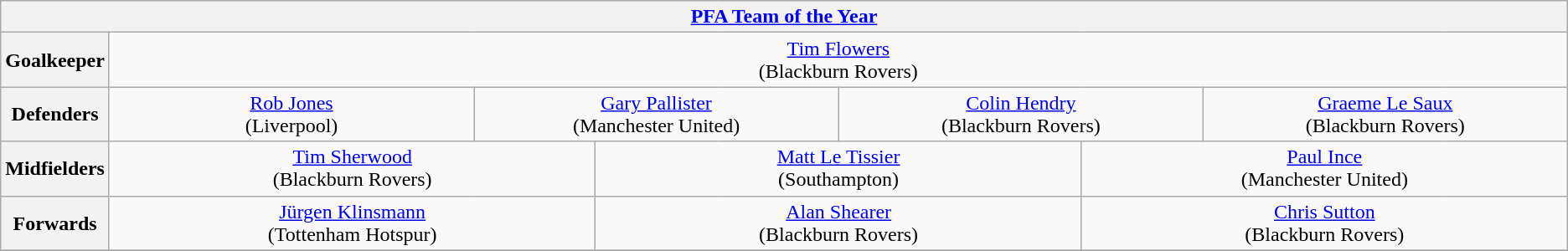<table class="wikitable">
<tr>
<th colspan="13"><a href='#'>PFA Team of the Year</a></th>
</tr>
<tr>
<th>Goalkeeper</th>
<td colspan="12" align="center"> <a href='#'>Tim Flowers</a><br>(Blackburn Rovers)</td>
</tr>
<tr>
<th>Defenders</th>
<td colspan="3" align="center" style="width:25%;"> <a href='#'>Rob Jones</a><br>(Liverpool)</td>
<td colspan="3" align="center" style="width:25%;"> <a href='#'>Gary Pallister</a><br>(Manchester United)</td>
<td colspan="3" align="center" style="width:25%;"> <a href='#'>Colin Hendry</a><br>(Blackburn Rovers)</td>
<td colspan="3" align="center" style="width:25%;"> <a href='#'>Graeme Le Saux</a><br>(Blackburn Rovers)</td>
</tr>
<tr>
<th>Midfielders</th>
<td colspan="4" align="center"> <a href='#'>Tim Sherwood</a><br>(Blackburn Rovers)</td>
<td colspan="4" align="center"> <a href='#'>Matt Le Tissier</a><br>(Southampton)</td>
<td colspan="4" align="center"> <a href='#'>Paul Ince</a><br>(Manchester United)</td>
</tr>
<tr>
<th>Forwards</th>
<td colspan="4" align="center"> <a href='#'>Jürgen Klinsmann</a><br>(Tottenham Hotspur)</td>
<td colspan="4" align="center"> <a href='#'>Alan Shearer</a><br>(Blackburn Rovers)</td>
<td colspan="4" align="center"> <a href='#'>Chris Sutton</a><br>(Blackburn Rovers)</td>
</tr>
<tr style="visibility:collapse;">
<td></td>
<td></td>
<td></td>
<td></td>
<td></td>
<td></td>
<td></td>
<td></td>
<td></td>
<td></td>
<td></td>
<td></td>
<td></td>
</tr>
</table>
